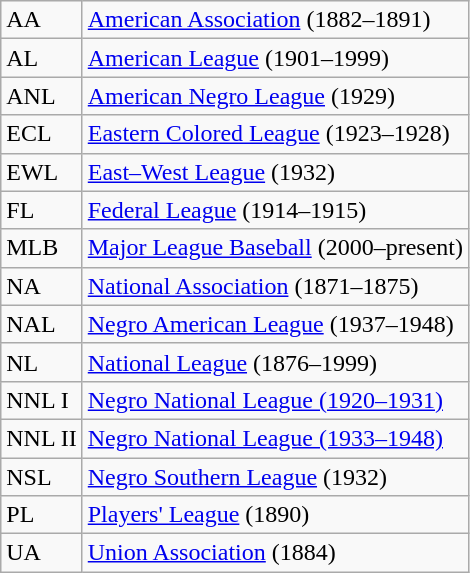<table class="wikitable">
<tr>
<td>AA</td>
<td><a href='#'>American Association</a> (1882–1891)</td>
</tr>
<tr>
<td>AL</td>
<td><a href='#'>American League</a> (1901–1999)</td>
</tr>
<tr>
<td>ANL</td>
<td><a href='#'>American Negro League</a> (1929)</td>
</tr>
<tr>
<td>ECL</td>
<td><a href='#'>Eastern Colored League</a> (1923–1928)</td>
</tr>
<tr>
<td>EWL</td>
<td><a href='#'>East–West League</a> (1932)</td>
</tr>
<tr>
<td>FL</td>
<td><a href='#'>Federal League</a> (1914–1915)</td>
</tr>
<tr>
<td>MLB</td>
<td><a href='#'>Major League Baseball</a> (2000–present)</td>
</tr>
<tr>
<td>NA</td>
<td><a href='#'>National Association</a> (1871–1875)</td>
</tr>
<tr>
<td>NAL</td>
<td><a href='#'>Negro American League</a> (1937–1948)</td>
</tr>
<tr>
<td>NL</td>
<td><a href='#'>National League</a> (1876–1999)</td>
</tr>
<tr>
<td>NNL I</td>
<td><a href='#'>Negro National League (1920–1931)</a></td>
</tr>
<tr>
<td>NNL II</td>
<td><a href='#'>Negro National League (1933–1948)</a></td>
</tr>
<tr>
<td>NSL</td>
<td><a href='#'> Negro Southern League</a> (1932)</td>
</tr>
<tr>
<td>PL</td>
<td><a href='#'>Players' League</a> (1890)</td>
</tr>
<tr>
<td>UA</td>
<td><a href='#'>Union Association</a> (1884)</td>
</tr>
</table>
